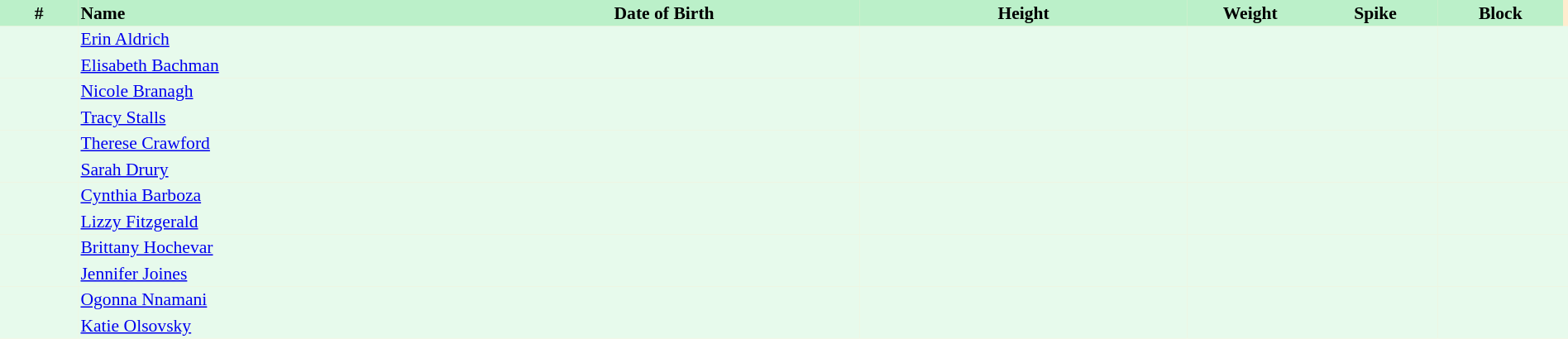<table border=0 cellpadding=2 cellspacing=0  |- bgcolor=#FFECCE style="text-align:center; font-size:90%;" width=100%>
<tr bgcolor=#BBF0C9>
<th width=5%>#</th>
<th width=25% align=left>Name</th>
<th width=25%>Date of Birth</th>
<th width=21%>Height</th>
<th width=8%>Weight</th>
<th width=8%>Spike</th>
<th width=8%>Block</th>
</tr>
<tr bgcolor=#E7FAEC>
<td></td>
<td align=left><a href='#'>Erin Aldrich</a></td>
<td></td>
<td></td>
<td></td>
<td></td>
<td></td>
<td></td>
</tr>
<tr bgcolor=#E7FAEC>
<td></td>
<td align=left><a href='#'>Elisabeth Bachman</a></td>
<td></td>
<td></td>
<td></td>
<td></td>
<td></td>
<td></td>
</tr>
<tr bgcolor=#E7FAEC>
<td></td>
<td align=left><a href='#'>Nicole Branagh</a></td>
<td></td>
<td></td>
<td></td>
<td></td>
<td></td>
<td></td>
</tr>
<tr bgcolor=#E7FAEC>
<td></td>
<td align=left><a href='#'>Tracy Stalls</a></td>
<td></td>
<td></td>
<td></td>
<td></td>
<td></td>
<td></td>
</tr>
<tr bgcolor=#E7FAEC>
<td></td>
<td align=left><a href='#'>Therese Crawford</a></td>
<td></td>
<td></td>
<td></td>
<td></td>
<td></td>
<td></td>
</tr>
<tr bgcolor=#E7FAEC>
<td></td>
<td align=left><a href='#'>Sarah Drury</a></td>
<td></td>
<td></td>
<td></td>
<td></td>
<td></td>
<td></td>
</tr>
<tr bgcolor=#E7FAEC>
<td></td>
<td align=left><a href='#'>Cynthia Barboza</a></td>
<td></td>
<td></td>
<td></td>
<td></td>
<td></td>
<td></td>
</tr>
<tr bgcolor=#E7FAEC>
<td></td>
<td align=left><a href='#'>Lizzy Fitzgerald</a></td>
<td></td>
<td></td>
<td></td>
<td></td>
<td></td>
<td></td>
</tr>
<tr bgcolor=#E7FAEC>
<td></td>
<td align=left><a href='#'>Brittany Hochevar</a></td>
<td></td>
<td></td>
<td></td>
<td></td>
<td></td>
<td></td>
</tr>
<tr bgcolor=#E7FAEC>
<td></td>
<td align=left><a href='#'>Jennifer Joines</a></td>
<td></td>
<td></td>
<td></td>
<td></td>
<td></td>
<td></td>
</tr>
<tr bgcolor=#E7FAEC>
<td></td>
<td align=left><a href='#'>Ogonna Nnamani</a></td>
<td></td>
<td></td>
<td></td>
<td></td>
<td></td>
<td></td>
</tr>
<tr bgcolor=#E7FAEC>
<td></td>
<td align=left><a href='#'>Katie Olsovsky</a></td>
<td></td>
<td></td>
<td></td>
<td></td>
<td></td>
<td></td>
</tr>
</table>
